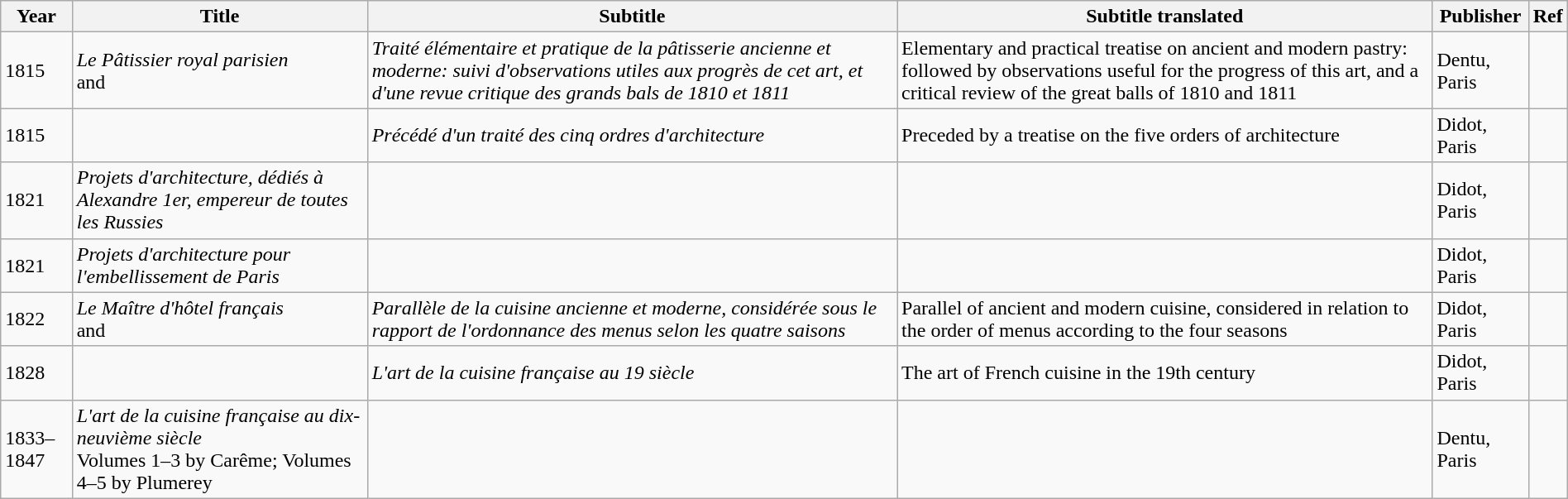<table class="wikitable plainrowheaders" style="text-align: left; margin-right: 0;">
<tr>
<th scope="col">Year</th>
<th scope="col">Title</th>
<th scope="col">Subtitle</th>
<th scope="col">Subtitle translated</th>
<th scope="col">Publisher</th>
<th scope="col">Ref</th>
</tr>
<tr>
<td>1815</td>
<td><em>Le Pâtissier royal parisien</em><br> and </td>
<td><em>Traité élémentaire et pratique de la pâtisserie ancienne et moderne: suivi d'observations utiles aux progrès de cet art, et d'une revue critique des grands bals de 1810 et 1811</em></td>
<td>Elementary and practical treatise on ancient and modern pastry: followed by observations useful for the progress of this art, and a critical review of the great balls of 1810 and 1811</td>
<td>Dentu, Paris</td>
<td></td>
</tr>
<tr>
<td>1815</td>
<td><em></em></td>
<td><em>Précédé d'un traité des cinq ordres d'architecture</em></td>
<td>Preceded by a treatise on the five orders of architecture</td>
<td>Didot, Paris</td>
<td></td>
</tr>
<tr>
<td>1821</td>
<td><em>Projets d'architecture, dédiés à Alexandre 1er, empereur de toutes les Russies</em></td>
<td></td>
<td></td>
<td>Didot, Paris</td>
<td></td>
</tr>
<tr>
<td>1821</td>
<td><em>Projets d'architecture pour l'embellissement de Paris</em></td>
<td></td>
<td></td>
<td>Didot, Paris</td>
<td></td>
</tr>
<tr>
<td>1822</td>
<td><em>Le Maître d'hôtel français</em><br> and </td>
<td><em>Parallèle de la cuisine ancienne et moderne, considérée sous le rapport de l'ordonnance des menus selon les quatre saisons</em></td>
<td>Parallel of ancient and modern cuisine, considered in relation to the order of menus according to the four seasons</td>
<td>Didot, Paris</td>
<td></td>
</tr>
<tr>
<td>1828</td>
<td><em></em></td>
<td><em>L'art de la cuisine française au 19 siècle</em></td>
<td>The art of French cuisine in the 19th century</td>
<td>Didot, Paris</td>
<td></td>
</tr>
<tr>
<td>1833–1847</td>
<td><em>L'art de la cuisine française au dix-neuvième siècle</em><br>Volumes 1–3 by Carême; Volumes 4–5 by Plumerey</td>
<td></td>
<td></td>
<td>Dentu, Paris</td>
<td></td>
</tr>
</table>
